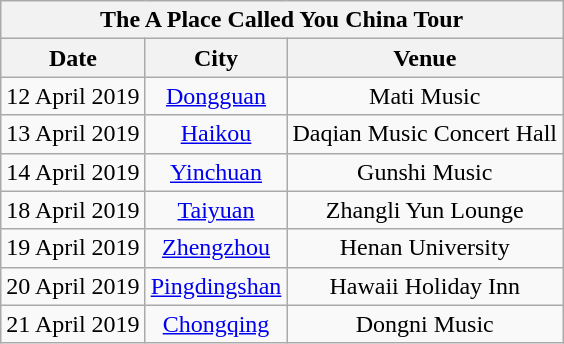<table class="wikitable" style="text-align:center;">
<tr>
<th colspan="4">The A Place Called You China Tour</th>
</tr>
<tr>
<th>Date</th>
<th>City</th>
<th>Venue</th>
</tr>
<tr>
<td>12 April 2019</td>
<td><a href='#'>Dongguan</a></td>
<td>Mati Music</td>
</tr>
<tr>
<td>13 April 2019</td>
<td><a href='#'>Haikou</a></td>
<td>Daqian Music Concert Hall</td>
</tr>
<tr>
<td>14 April 2019</td>
<td><a href='#'>Yinchuan</a></td>
<td>Gunshi Music</td>
</tr>
<tr>
<td>18 April 2019</td>
<td><a href='#'>Taiyuan</a></td>
<td>Zhangli Yun Lounge</td>
</tr>
<tr>
<td>19 April 2019</td>
<td><a href='#'>Zhengzhou</a></td>
<td>Henan University</td>
</tr>
<tr>
<td>20 April 2019</td>
<td><a href='#'>Pingdingshan</a></td>
<td>Hawaii Holiday Inn</td>
</tr>
<tr>
<td>21 April 2019</td>
<td><a href='#'>Chongqing</a></td>
<td>Dongni Music</td>
</tr>
</table>
